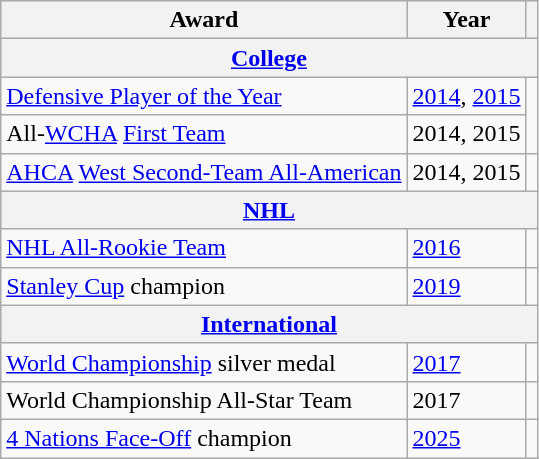<table class="wikitable">
<tr>
<th>Award</th>
<th>Year</th>
<th></th>
</tr>
<tr>
<th colspan="3"><a href='#'>College</a></th>
</tr>
<tr>
<td><a href='#'>Defensive Player of the Year</a></td>
<td><a href='#'>2014</a>, <a href='#'>2015</a></td>
<td rowspan="2"></td>
</tr>
<tr>
<td>All-<a href='#'>WCHA</a> <a href='#'>First Team</a></td>
<td>2014, 2015</td>
</tr>
<tr>
<td><a href='#'>AHCA</a> <a href='#'>West Second-Team All-American</a></td>
<td>2014, 2015</td>
<td></td>
</tr>
<tr>
<th colspan="3"><a href='#'>NHL</a></th>
</tr>
<tr>
<td><a href='#'>NHL All-Rookie Team</a></td>
<td><a href='#'>2016</a></td>
<td></td>
</tr>
<tr>
<td><a href='#'>Stanley Cup</a> champion</td>
<td><a href='#'>2019</a></td>
<td></td>
</tr>
<tr>
<th colspan="3"><a href='#'>International</a></th>
</tr>
<tr>
<td><a href='#'>World Championship</a> silver medal</td>
<td><a href='#'>2017</a></td>
<td></td>
</tr>
<tr>
<td>World Championship All-Star Team</td>
<td>2017</td>
<td></td>
</tr>
<tr>
<td><a href='#'>4 Nations Face-Off</a> champion</td>
<td><a href='#'>2025</a></td>
<td></td>
</tr>
</table>
